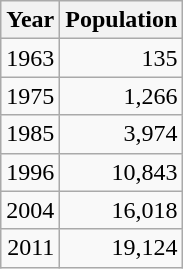<table class="wikitable">
<tr>
<th>Year</th>
<th>Population</th>
</tr>
<tr align="right">
<td>1963</td>
<td>135</td>
</tr>
<tr align="right">
<td>1975</td>
<td>1,266</td>
</tr>
<tr align="right">
<td>1985</td>
<td>3,974</td>
</tr>
<tr align="right">
<td>1996</td>
<td>10,843</td>
</tr>
<tr align="right">
<td>2004</td>
<td>16,018</td>
</tr>
<tr align="right">
<td>2011</td>
<td>19,124</td>
</tr>
</table>
